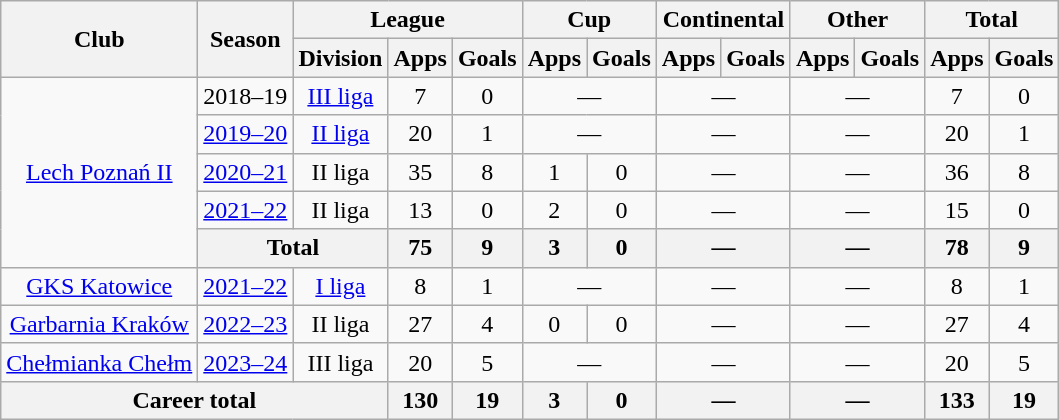<table class="wikitable" style="text-align: center;">
<tr>
<th rowspan="2">Club</th>
<th rowspan="2">Season</th>
<th colspan="3">League</th>
<th colspan="2">Cup</th>
<th colspan="2">Continental</th>
<th colspan="2">Other</th>
<th colspan="2">Total</th>
</tr>
<tr>
<th>Division</th>
<th>Apps</th>
<th>Goals</th>
<th>Apps</th>
<th>Goals</th>
<th>Apps</th>
<th>Goals</th>
<th>Apps</th>
<th>Goals</th>
<th>Apps</th>
<th>Goals</th>
</tr>
<tr>
<td rowspan="5"><a href='#'>Lech Poznań II</a></td>
<td>2018–19</td>
<td><a href='#'>III liga</a></td>
<td>7</td>
<td>0</td>
<td colspan="2">—</td>
<td colspan="2">—</td>
<td colspan="2">—</td>
<td>7</td>
<td>0</td>
</tr>
<tr>
<td><a href='#'>2019–20</a></td>
<td><a href='#'>II liga</a></td>
<td>20</td>
<td>1</td>
<td colspan="2">—</td>
<td colspan="2">—</td>
<td colspan="2">—</td>
<td>20</td>
<td>1</td>
</tr>
<tr>
<td><a href='#'>2020–21</a></td>
<td>II liga</td>
<td>35</td>
<td>8</td>
<td>1</td>
<td>0</td>
<td colspan="2">—</td>
<td colspan="2">—</td>
<td>36</td>
<td>8</td>
</tr>
<tr>
<td><a href='#'>2021–22</a></td>
<td>II liga</td>
<td>13</td>
<td>0</td>
<td>2</td>
<td>0</td>
<td colspan="2">—</td>
<td colspan="2">—</td>
<td>15</td>
<td>0</td>
</tr>
<tr>
<th colspan="2">Total</th>
<th>75</th>
<th>9</th>
<th>3</th>
<th>0</th>
<th colspan="2">—</th>
<th colspan="2">—</th>
<th>78</th>
<th>9</th>
</tr>
<tr>
<td><a href='#'>GKS Katowice</a></td>
<td><a href='#'>2021–22</a></td>
<td><a href='#'>I liga</a></td>
<td>8</td>
<td>1</td>
<td colspan="2">—</td>
<td colspan="2">—</td>
<td colspan="2">—</td>
<td>8</td>
<td>1</td>
</tr>
<tr>
<td><a href='#'>Garbarnia Kraków</a></td>
<td><a href='#'>2022–23</a></td>
<td>II liga</td>
<td>27</td>
<td>4</td>
<td>0</td>
<td>0</td>
<td colspan="2">—</td>
<td colspan="2">—</td>
<td>27</td>
<td>4</td>
</tr>
<tr>
<td><a href='#'>Chełmianka Chełm</a></td>
<td><a href='#'>2023–24</a></td>
<td>III liga</td>
<td>20</td>
<td>5</td>
<td colspan="2">—</td>
<td colspan="2">—</td>
<td colspan="2">—</td>
<td>20</td>
<td>5</td>
</tr>
<tr>
<th colspan="3">Career total</th>
<th>130</th>
<th>19</th>
<th>3</th>
<th>0</th>
<th colspan="2">—</th>
<th colspan="2">—</th>
<th>133</th>
<th>19</th>
</tr>
</table>
